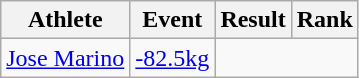<table class="wikitable">
<tr>
<th>Athlete</th>
<th>Event</th>
<th>Result</th>
<th>Rank</th>
</tr>
<tr align=center>
<td align=left><a href='#'>Jose Marino</a></td>
<td align=left><a href='#'>-82.5kg</a></td>
<td colspan=2></td>
</tr>
</table>
